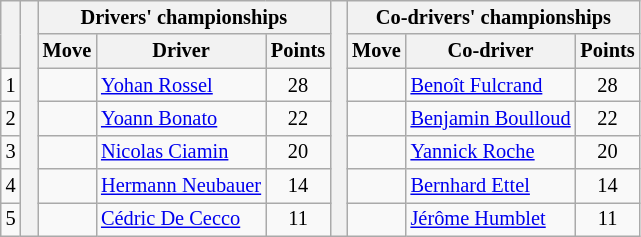<table class="wikitable" style="font-size:85%;">
<tr>
<th rowspan="2"></th>
<th rowspan="7" style="width:5px;"></th>
<th colspan="3">Drivers' championships</th>
<th rowspan="7" style="width:5px;"></th>
<th colspan="3" nowrap>Co-drivers' championships</th>
</tr>
<tr>
<th>Move</th>
<th>Driver</th>
<th>Points</th>
<th>Move</th>
<th>Co-driver</th>
<th>Points</th>
</tr>
<tr>
<td align="center">1</td>
<td align="center"></td>
<td><a href='#'>Yohan Rossel</a></td>
<td align="center">28</td>
<td align="center"></td>
<td><a href='#'>Benoît Fulcrand</a></td>
<td align="center">28</td>
</tr>
<tr>
<td align="center">2</td>
<td align="center"></td>
<td><a href='#'>Yoann Bonato</a></td>
<td align="center">22</td>
<td align="center"></td>
<td><a href='#'>Benjamin Boulloud</a></td>
<td align="center">22</td>
</tr>
<tr>
<td align="center">3</td>
<td align="center"></td>
<td><a href='#'>Nicolas Ciamin</a></td>
<td align="center">20</td>
<td align="center"></td>
<td><a href='#'>Yannick Roche</a></td>
<td align="center">20</td>
</tr>
<tr>
<td align="center">4</td>
<td align="center"></td>
<td><a href='#'>Hermann Neubauer</a></td>
<td align="center">14</td>
<td align="center"></td>
<td><a href='#'>Bernhard Ettel</a></td>
<td align="center">14</td>
</tr>
<tr>
<td align="center">5</td>
<td align="center"></td>
<td><a href='#'>Cédric De Cecco</a></td>
<td align="center">11</td>
<td align="center"></td>
<td><a href='#'>Jérôme Humblet</a></td>
<td align="center">11</td>
</tr>
</table>
